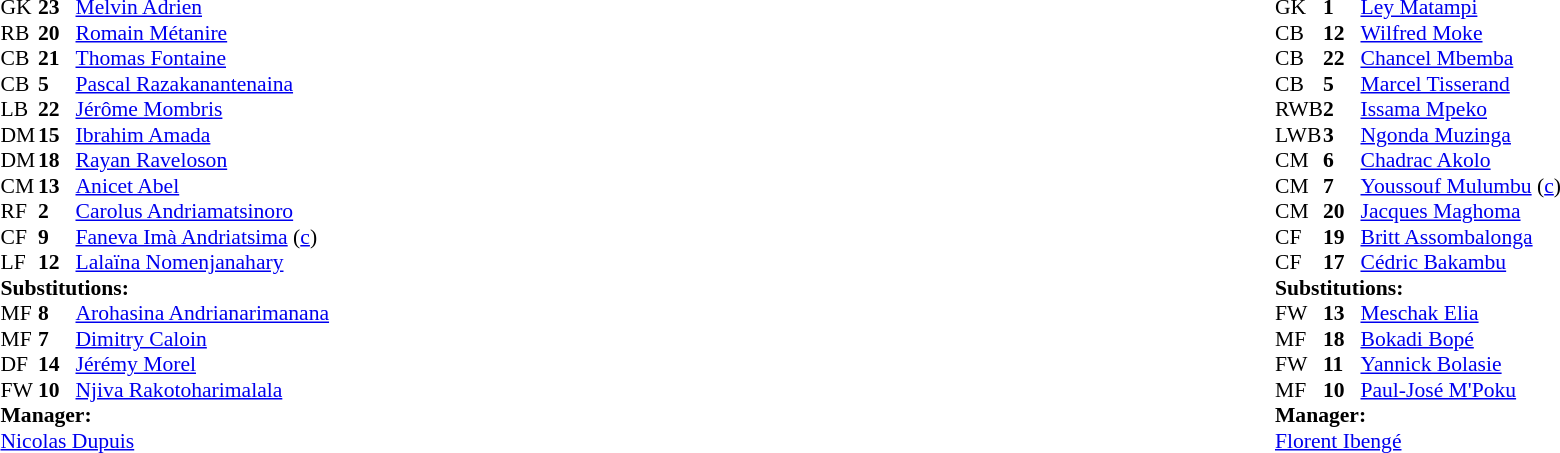<table width="100%">
<tr>
<td valign="top" width="40%"><br><table style="font-size:90%" cellspacing="0" cellpadding="0">
<tr>
<th width=25></th>
<th width=25></th>
</tr>
<tr>
<td>GK</td>
<td><strong>23</strong></td>
<td><a href='#'>Melvin Adrien</a></td>
</tr>
<tr>
<td>RB</td>
<td><strong>20</strong></td>
<td><a href='#'>Romain Métanire</a></td>
</tr>
<tr>
<td>CB</td>
<td><strong>21</strong></td>
<td><a href='#'>Thomas Fontaine</a></td>
</tr>
<tr>
<td>CB</td>
<td><strong>5</strong></td>
<td><a href='#'>Pascal Razakanantenaina</a></td>
</tr>
<tr>
<td>LB</td>
<td><strong>22</strong></td>
<td><a href='#'>Jérôme Mombris</a></td>
</tr>
<tr>
<td>DM</td>
<td><strong>15</strong></td>
<td><a href='#'>Ibrahim Amada</a></td>
</tr>
<tr>
<td>DM</td>
<td><strong>18</strong></td>
<td><a href='#'>Rayan Raveloson</a></td>
<td></td>
<td></td>
</tr>
<tr>
<td>CM</td>
<td><strong>13</strong></td>
<td><a href='#'>Anicet Abel</a></td>
</tr>
<tr>
<td>RF</td>
<td><strong>2</strong></td>
<td><a href='#'>Carolus Andriamatsinoro</a></td>
<td></td>
<td></td>
</tr>
<tr>
<td>CF</td>
<td><strong>9</strong></td>
<td><a href='#'>Faneva Imà Andriatsima</a> (<a href='#'>c</a>)</td>
<td></td>
<td></td>
</tr>
<tr>
<td>LF</td>
<td><strong>12</strong></td>
<td><a href='#'>Lalaïna Nomenjanahary</a></td>
<td></td>
<td></td>
</tr>
<tr>
<td colspan=3><strong>Substitutions:</strong></td>
</tr>
<tr>
<td>MF</td>
<td><strong>8</strong></td>
<td><a href='#'>Arohasina Andrianarimanana</a></td>
<td></td>
<td></td>
</tr>
<tr>
<td>MF</td>
<td><strong>7</strong></td>
<td><a href='#'>Dimitry Caloin</a></td>
<td></td>
<td></td>
</tr>
<tr>
<td>DF</td>
<td><strong>14</strong></td>
<td><a href='#'>Jérémy Morel</a></td>
<td></td>
<td></td>
</tr>
<tr>
<td>FW</td>
<td><strong>10</strong></td>
<td><a href='#'>Njiva Rakotoharimalala</a></td>
<td></td>
<td></td>
</tr>
<tr>
<td colspan=3><strong>Manager:</strong></td>
</tr>
<tr>
<td colspan=3> <a href='#'>Nicolas Dupuis</a></td>
</tr>
</table>
</td>
<td valign="top"></td>
<td valign="top" width="50%"><br><table style="font-size:90%; margin:auto" cellspacing="0" cellpadding="0">
<tr>
<th width=25></th>
<th width=25></th>
</tr>
<tr>
<td>GK</td>
<td><strong>1</strong></td>
<td><a href='#'>Ley Matampi</a></td>
</tr>
<tr>
<td>CB</td>
<td><strong>12</strong></td>
<td><a href='#'>Wilfred Moke</a></td>
<td></td>
<td></td>
</tr>
<tr>
<td>CB</td>
<td><strong>22</strong></td>
<td><a href='#'>Chancel Mbemba</a></td>
</tr>
<tr>
<td>CB</td>
<td><strong>5</strong></td>
<td><a href='#'>Marcel Tisserand</a></td>
</tr>
<tr>
<td>RWB</td>
<td><strong>2</strong></td>
<td><a href='#'>Issama Mpeko</a></td>
<td></td>
</tr>
<tr>
<td>LWB</td>
<td><strong>3</strong></td>
<td><a href='#'>Ngonda Muzinga</a></td>
</tr>
<tr>
<td>CM</td>
<td><strong>6</strong></td>
<td><a href='#'>Chadrac Akolo</a></td>
<td></td>
<td></td>
</tr>
<tr>
<td>CM</td>
<td><strong>7</strong></td>
<td><a href='#'>Youssouf Mulumbu</a> (<a href='#'>c</a>)</td>
<td></td>
<td></td>
</tr>
<tr>
<td>CM</td>
<td><strong>20</strong></td>
<td><a href='#'>Jacques Maghoma</a></td>
</tr>
<tr>
<td>CF</td>
<td><strong>19</strong></td>
<td><a href='#'>Britt Assombalonga</a></td>
<td></td>
<td></td>
</tr>
<tr>
<td>CF</td>
<td><strong>17</strong></td>
<td><a href='#'>Cédric Bakambu</a></td>
</tr>
<tr>
<td colspan=3><strong>Substitutions:</strong></td>
</tr>
<tr>
<td>FW</td>
<td><strong>13</strong></td>
<td><a href='#'>Meschak Elia</a></td>
<td></td>
<td></td>
</tr>
<tr>
<td>MF</td>
<td><strong>18</strong></td>
<td><a href='#'>Bokadi Bopé</a></td>
<td></td>
<td></td>
</tr>
<tr>
<td>FW</td>
<td><strong>11</strong></td>
<td><a href='#'>Yannick Bolasie</a></td>
<td></td>
<td></td>
</tr>
<tr>
<td>MF</td>
<td><strong>10</strong></td>
<td><a href='#'>Paul-José M'Poku</a></td>
<td></td>
<td></td>
</tr>
<tr>
<td colspan=3><strong>Manager:</strong></td>
</tr>
<tr>
<td colspan=3> <a href='#'>Florent Ibengé</a></td>
</tr>
</table>
</td>
</tr>
</table>
